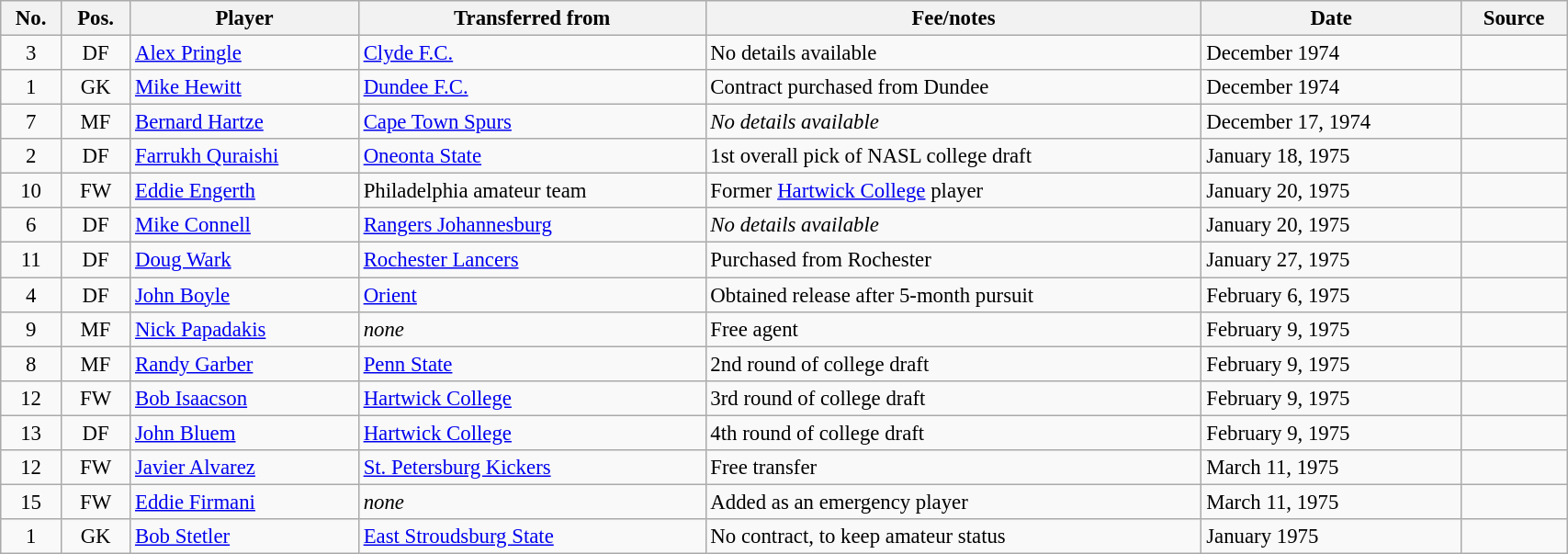<table class="wikitable sortable" style="width:90%; text-align:center; font-size:95%; text-align:left;">
<tr>
<th><strong>No.</strong></th>
<th><strong>Pos.</strong></th>
<th><strong>Player</strong></th>
<th><strong>Transferred from</strong></th>
<th><strong>Fee/notes</strong></th>
<th><strong>Date</strong></th>
<th><strong>Source</strong></th>
</tr>
<tr>
<td align=center>3</td>
<td align=center>DF</td>
<td> <a href='#'>Alex Pringle</a></td>
<td> <a href='#'>Clyde F.C.</a></td>
<td>No details available</td>
<td>December 1974</td>
<td></td>
</tr>
<tr>
<td align=center>1</td>
<td align=center>GK</td>
<td> <a href='#'>Mike Hewitt</a></td>
<td> <a href='#'>Dundee F.C.</a></td>
<td>Contract purchased from Dundee</td>
<td>December 1974</td>
<td></td>
</tr>
<tr>
<td align=center>7</td>
<td align=center>MF</td>
<td> <a href='#'>Bernard Hartze</a></td>
<td> <a href='#'>Cape Town Spurs</a></td>
<td><em>No details available</em></td>
<td>December 17, 1974</td>
<td></td>
</tr>
<tr>
<td align=center>2</td>
<td align=center>DF</td>
<td> <a href='#'>Farrukh Quraishi</a></td>
<td> <a href='#'>Oneonta State</a></td>
<td>1st overall pick of NASL college draft</td>
<td>January 18, 1975</td>
<td></td>
</tr>
<tr>
<td align=center>10</td>
<td align=center>FW</td>
<td> <a href='#'>Eddie Engerth</a></td>
<td> Philadelphia  amateur team</td>
<td>Former <a href='#'>Hartwick College</a> player</td>
<td>January 20, 1975</td>
<td></td>
</tr>
<tr>
<td align=center>6</td>
<td align=center>DF</td>
<td> <a href='#'>Mike Connell</a></td>
<td> <a href='#'>Rangers Johannesburg</a></td>
<td><em>No details available</em></td>
<td>January 20, 1975</td>
<td></td>
</tr>
<tr>
<td align=center>11</td>
<td align=center>DF</td>
<td> <a href='#'>Doug Wark</a></td>
<td> <a href='#'>Rochester Lancers</a></td>
<td>Purchased from Rochester</td>
<td>January 27, 1975</td>
<td></td>
</tr>
<tr>
<td align=center>4</td>
<td align=center>DF</td>
<td> <a href='#'>John Boyle</a></td>
<td> <a href='#'>Orient</a></td>
<td>Obtained release after 5-month pursuit</td>
<td>February 6, 1975</td>
<td></td>
</tr>
<tr>
<td align=center>9</td>
<td align=center>MF</td>
<td> <a href='#'>Nick Papadakis</a></td>
<td><em>none</em></td>
<td>Free agent</td>
<td>February 9, 1975</td>
<td></td>
</tr>
<tr>
<td align=center>8</td>
<td align=center>MF</td>
<td> <a href='#'>Randy Garber</a></td>
<td> <a href='#'>Penn State</a></td>
<td>2nd round of college draft</td>
<td>February 9, 1975</td>
<td></td>
</tr>
<tr>
<td align=center>12</td>
<td align=center>FW</td>
<td> <a href='#'>Bob Isaacson</a></td>
<td> <a href='#'>Hartwick College</a></td>
<td>3rd round of college draft</td>
<td>February 9, 1975</td>
<td></td>
</tr>
<tr>
<td align=center>13</td>
<td align=center>DF</td>
<td> <a href='#'>John Bluem</a></td>
<td> <a href='#'>Hartwick College</a></td>
<td>4th round of college draft</td>
<td>February 9, 1975</td>
<td></td>
</tr>
<tr>
<td align=center>12</td>
<td align=center>FW</td>
<td> <a href='#'>Javier Alvarez</a></td>
<td> <a href='#'>St. Petersburg Kickers</a></td>
<td>Free transfer</td>
<td>March 11, 1975</td>
<td></td>
</tr>
<tr>
<td align=center>15</td>
<td align=center>FW</td>
<td> <a href='#'>Eddie Firmani</a></td>
<td><em>none</em></td>
<td>Added as an emergency player</td>
<td>March 11, 1975</td>
<td></td>
</tr>
<tr>
<td align=center>1</td>
<td align=center>GK</td>
<td> <a href='#'>Bob Stetler</a></td>
<td> <a href='#'>East Stroudsburg State</a></td>
<td>No contract, to keep amateur status</td>
<td>January 1975</td>
<td></td>
</tr>
</table>
